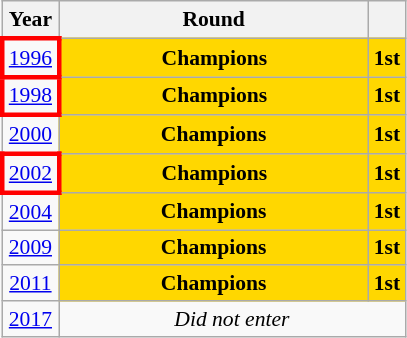<table class="wikitable" style="text-align: center; font-size:90%">
<tr>
<th>Year</th>
<th style="width:200px">Round</th>
<th></th>
</tr>
<tr>
<td style="border: 3px solid red"><a href='#'>1996</a></td>
<td bgcolor=Gold><strong>Champions</strong></td>
<td bgcolor=Gold><strong>1st</strong></td>
</tr>
<tr>
<td style="border: 3px solid red"><a href='#'>1998</a></td>
<td bgcolor=Gold><strong>Champions</strong></td>
<td bgcolor=Gold><strong>1st</strong></td>
</tr>
<tr>
<td><a href='#'>2000</a></td>
<td bgcolor=Gold><strong>Champions</strong></td>
<td bgcolor=Gold><strong>1st</strong></td>
</tr>
<tr>
<td style="border: 3px solid red"><a href='#'>2002</a></td>
<td bgcolor=Gold><strong>Champions</strong></td>
<td bgcolor=Gold><strong>1st</strong></td>
</tr>
<tr>
<td><a href='#'>2004</a></td>
<td bgcolor=Gold><strong>Champions</strong></td>
<td bgcolor=Gold><strong>1st</strong></td>
</tr>
<tr>
<td><a href='#'>2009</a></td>
<td bgcolor=Gold><strong>Champions</strong></td>
<td bgcolor=Gold><strong>1st</strong></td>
</tr>
<tr>
<td><a href='#'>2011</a></td>
<td bgcolor=Gold><strong>Champions</strong></td>
<td bgcolor=Gold><strong>1st</strong></td>
</tr>
<tr>
<td><a href='#'>2017</a></td>
<td colspan="2"><em>Did not enter</em></td>
</tr>
</table>
